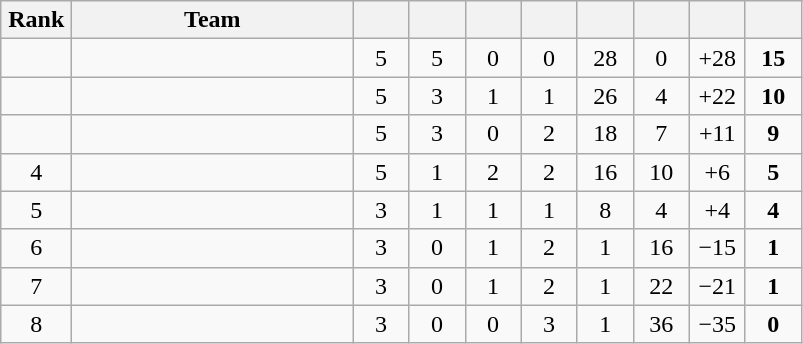<table class="wikitable" style="text-align: center;">
<tr>
<th width=40>Rank</th>
<th width=180>Team</th>
<th width=30></th>
<th width=30></th>
<th width=30></th>
<th width=30></th>
<th width=30></th>
<th width=30></th>
<th width=30></th>
<th width=30></th>
</tr>
<tr>
<td></td>
<td align=left></td>
<td>5</td>
<td>5</td>
<td>0</td>
<td>0</td>
<td>28</td>
<td>0</td>
<td>+28</td>
<td><strong>15</strong></td>
</tr>
<tr>
<td></td>
<td align=left></td>
<td>5</td>
<td>3</td>
<td>1</td>
<td>1</td>
<td>26</td>
<td>4</td>
<td>+22</td>
<td><strong>10</strong></td>
</tr>
<tr>
<td></td>
<td align=left></td>
<td>5</td>
<td>3</td>
<td>0</td>
<td>2</td>
<td>18</td>
<td>7</td>
<td>+11</td>
<td><strong>9</strong></td>
</tr>
<tr>
<td>4</td>
<td align=left></td>
<td>5</td>
<td>1</td>
<td>2</td>
<td>2</td>
<td>16</td>
<td>10</td>
<td>+6</td>
<td><strong>5</strong></td>
</tr>
<tr>
<td>5</td>
<td align=left></td>
<td>3</td>
<td>1</td>
<td>1</td>
<td>1</td>
<td>8</td>
<td>4</td>
<td>+4</td>
<td><strong>4</strong></td>
</tr>
<tr>
<td>6</td>
<td align=left></td>
<td>3</td>
<td>0</td>
<td>1</td>
<td>2</td>
<td>1</td>
<td>16</td>
<td>−15</td>
<td><strong>1</strong></td>
</tr>
<tr>
<td>7</td>
<td align=left></td>
<td>3</td>
<td>0</td>
<td>1</td>
<td>2</td>
<td>1</td>
<td>22</td>
<td>−21</td>
<td><strong>1</strong></td>
</tr>
<tr>
<td>8</td>
<td align=left></td>
<td>3</td>
<td>0</td>
<td>0</td>
<td>3</td>
<td>1</td>
<td>36</td>
<td>−35</td>
<td><strong>0</strong></td>
</tr>
</table>
